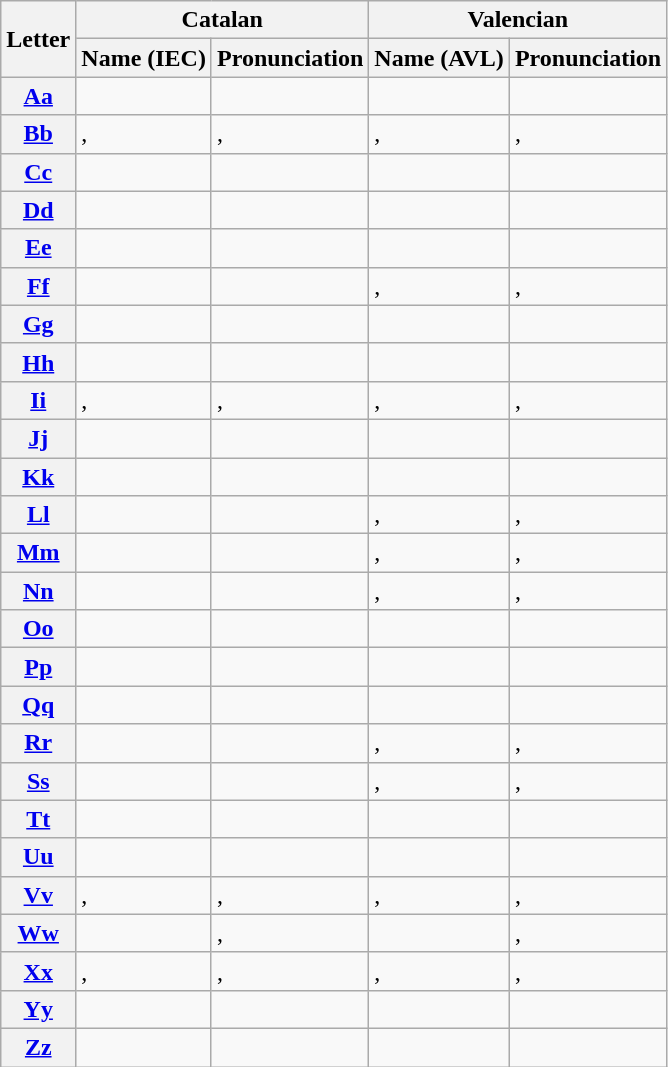<table class="wikitable">
<tr>
<th rowspan="2">Letter</th>
<th colspan="2">Catalan</th>
<th colspan="2">Valencian</th>
</tr>
<tr>
<th>Name (IEC)</th>
<th>Pronunciation</th>
<th>Name (AVL)</th>
<th>Pronunciation</th>
</tr>
<tr>
<th><a href='#'>Aa</a></th>
<td></td>
<td></td>
<td></td>
<td></td>
</tr>
<tr>
<th><a href='#'>Bb</a></th>
<td>, </td>
<td>, </td>
<td>, </td>
<td>, </td>
</tr>
<tr>
<th><a href='#'>Cc</a></th>
<td></td>
<td></td>
<td></td>
<td></td>
</tr>
<tr>
<th><a href='#'>Dd</a></th>
<td></td>
<td></td>
<td></td>
<td></td>
</tr>
<tr>
<th><a href='#'>Ee</a></th>
<td></td>
<td></td>
<td></td>
<td></td>
</tr>
<tr>
<th><a href='#'>Ff</a></th>
<td></td>
<td></td>
<td>, </td>
<td>, </td>
</tr>
<tr>
<th><a href='#'>Gg</a></th>
<td></td>
<td></td>
<td></td>
<td></td>
</tr>
<tr>
<th><a href='#'>Hh</a></th>
<td></td>
<td></td>
<td></td>
<td></td>
</tr>
<tr>
<th><a href='#'>Ii</a></th>
<td>, </td>
<td>, </td>
<td>, </td>
<td>, </td>
</tr>
<tr>
<th><a href='#'>Jj</a></th>
<td></td>
<td></td>
<td></td>
<td></td>
</tr>
<tr>
<th><a href='#'>Kk</a></th>
<td></td>
<td></td>
<td></td>
<td></td>
</tr>
<tr>
<th><a href='#'>Ll</a></th>
<td></td>
<td></td>
<td>, </td>
<td>, </td>
</tr>
<tr>
<th><a href='#'>Mm</a></th>
<td></td>
<td></td>
<td>, </td>
<td>, </td>
</tr>
<tr>
<th><a href='#'>Nn</a></th>
<td></td>
<td></td>
<td>, </td>
<td>, </td>
</tr>
<tr>
<th><a href='#'>Oo</a></th>
<td></td>
<td></td>
<td></td>
<td></td>
</tr>
<tr>
<th><a href='#'>Pp</a></th>
<td></td>
<td></td>
<td></td>
<td></td>
</tr>
<tr>
<th><a href='#'>Qq</a></th>
<td></td>
<td></td>
<td></td>
<td></td>
</tr>
<tr>
<th><a href='#'>Rr</a></th>
<td></td>
<td></td>
<td>, </td>
<td>, </td>
</tr>
<tr>
<th><a href='#'>Ss</a></th>
<td></td>
<td></td>
<td>, </td>
<td>, </td>
</tr>
<tr>
<th><a href='#'>Tt</a></th>
<td></td>
<td></td>
<td></td>
<td></td>
</tr>
<tr>
<th><a href='#'>Uu</a></th>
<td></td>
<td></td>
<td></td>
<td></td>
</tr>
<tr>
<th><a href='#'>Vv</a></th>
<td>, </td>
<td>, </td>
<td>, </td>
<td>, </td>
</tr>
<tr>
<th><a href='#'>Ww</a></th>
<td></td>
<td>, </td>
<td></td>
<td>, </td>
</tr>
<tr>
<th><a href='#'>Xx</a></th>
<td>, </td>
<td>, </td>
<td>, </td>
<td>, </td>
</tr>
<tr>
<th><a href='#'>Yy</a></th>
<td></td>
<td></td>
<td></td>
<td></td>
</tr>
<tr>
<th><a href='#'>Zz</a></th>
<td></td>
<td></td>
<td></td>
<td></td>
</tr>
</table>
